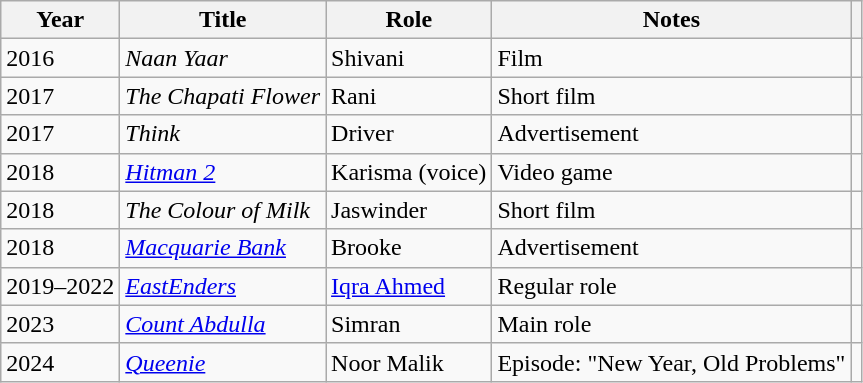<table class="wikitable sortable">
<tr>
<th>Year</th>
<th>Title</th>
<th>Role</th>
<th>Notes</th>
<th class="unsortable"></th>
</tr>
<tr>
<td>2016</td>
<td><em>Naan Yaar</em></td>
<td>Shivani</td>
<td>Film</td>
<td align="center"></td>
</tr>
<tr>
<td>2017</td>
<td><em>The Chapati Flower</em></td>
<td>Rani</td>
<td>Short film</td>
<td align="center"></td>
</tr>
<tr>
<td>2017</td>
<td><em>Think</em></td>
<td>Driver</td>
<td>Advertisement</td>
<td align="center"></td>
</tr>
<tr>
<td>2018</td>
<td><em><a href='#'>Hitman 2</a></em></td>
<td>Karisma (voice)</td>
<td>Video game</td>
<td align="center"></td>
</tr>
<tr>
<td>2018</td>
<td><em>The Colour of Milk</em></td>
<td>Jaswinder</td>
<td>Short film</td>
<td align="center"></td>
</tr>
<tr>
<td>2018</td>
<td><em><a href='#'>Macquarie Bank</a></em></td>
<td>Brooke</td>
<td>Advertisement</td>
<td align="center"></td>
</tr>
<tr>
<td>2019–2022</td>
<td><em><a href='#'>EastEnders</a></em></td>
<td><a href='#'>Iqra Ahmed</a></td>
<td>Regular role</td>
<td align="center"></td>
</tr>
<tr>
<td>2023</td>
<td><em><a href='#'>Count Abdulla</a></em></td>
<td>Simran</td>
<td>Main role</td>
<td align="center"></td>
</tr>
<tr>
<td>2024</td>
<td><em><a href='#'>Queenie</a></em></td>
<td>Noor Malik</td>
<td>Episode: "New Year, Old Problems"</td>
<td align="center"></td>
</tr>
</table>
